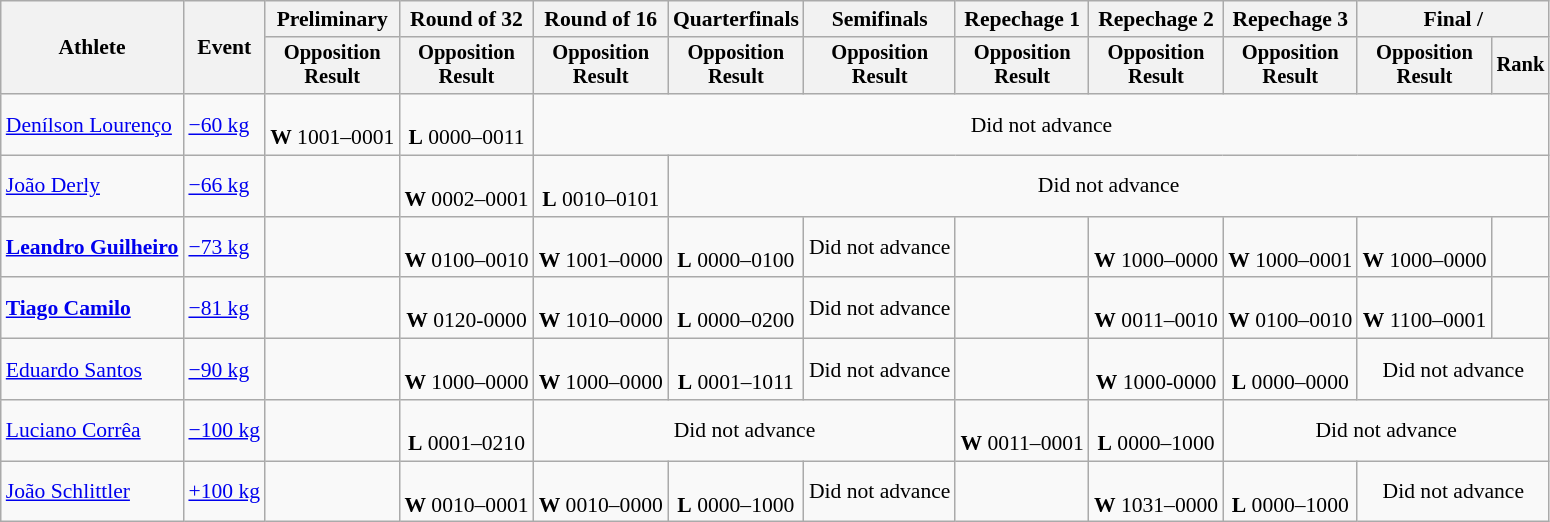<table class="wikitable" style="font-size:90%">
<tr>
<th rowspan="2">Athlete</th>
<th rowspan="2">Event</th>
<th>Preliminary</th>
<th>Round of 32</th>
<th>Round of 16</th>
<th>Quarterfinals</th>
<th>Semifinals</th>
<th>Repechage 1</th>
<th>Repechage 2</th>
<th>Repechage 3</th>
<th colspan=2>Final / </th>
</tr>
<tr style="font-size:95%">
<th>Opposition<br>Result</th>
<th>Opposition<br>Result</th>
<th>Opposition<br>Result</th>
<th>Opposition<br>Result</th>
<th>Opposition<br>Result</th>
<th>Opposition<br>Result</th>
<th>Opposition<br>Result</th>
<th>Opposition<br>Result</th>
<th>Opposition<br>Result</th>
<th>Rank</th>
</tr>
<tr align=center>
<td align=left><a href='#'>Denílson Lourenço</a></td>
<td align=left><a href='#'>−60 kg</a></td>
<td><br><strong>W</strong> 1001–0001</td>
<td><br><strong>L</strong> 0000–0011</td>
<td colspan=8>Did not advance</td>
</tr>
<tr align=center>
<td align=left><a href='#'>João Derly</a></td>
<td align=left><a href='#'>−66 kg</a></td>
<td></td>
<td><br><strong>W</strong> 0002–0001</td>
<td><br><strong>L</strong> 0010–0101</td>
<td colspan=7>Did not advance</td>
</tr>
<tr align=center>
<td align=left><strong><a href='#'>Leandro Guilheiro</a></strong></td>
<td align=left><a href='#'>−73 kg</a></td>
<td></td>
<td><br><strong>W</strong> 0100–0010</td>
<td><br><strong>W</strong> 1001–0000</td>
<td><br><strong>L</strong> 0000–0100</td>
<td>Did not advance</td>
<td></td>
<td><br><strong>W</strong> 1000–0000</td>
<td><br><strong>W</strong> 1000–0001</td>
<td><br><strong>W</strong> 1000–0000</td>
<td></td>
</tr>
<tr align=center>
<td align=left><strong><a href='#'>Tiago Camilo</a></strong></td>
<td align=left><a href='#'>−81 kg</a></td>
<td></td>
<td><br><strong>W</strong> 0120-0000</td>
<td><br><strong>W</strong> 1010–0000</td>
<td><br><strong>L</strong> 0000–0200</td>
<td>Did not advance</td>
<td></td>
<td><br><strong>W</strong> 0011–0010</td>
<td><br><strong>W</strong> 0100–0010</td>
<td><br><strong>W</strong> 1100–0001</td>
<td></td>
</tr>
<tr align=center>
<td align=left><a href='#'>Eduardo Santos</a></td>
<td align=left><a href='#'>−90 kg</a></td>
<td></td>
<td><br><strong>W</strong> 1000–0000</td>
<td><br><strong>W</strong> 1000–0000</td>
<td><br><strong>L</strong> 0001–1011</td>
<td>Did not advance</td>
<td></td>
<td><br><strong>W</strong> 1000-0000</td>
<td><br><strong>L</strong> 0000–0000 </td>
<td colspan=2>Did not advance</td>
</tr>
<tr align=center>
<td align=left><a href='#'>Luciano Corrêa</a></td>
<td align=left><a href='#'>−100 kg</a></td>
<td></td>
<td><br><strong>L</strong> 0001–0210</td>
<td colspan=3>Did not advance</td>
<td><br><strong>W</strong> 0011–0001</td>
<td><br><strong>L</strong> 0000–1000</td>
<td colspan=3>Did not advance</td>
</tr>
<tr align=center>
<td align=left><a href='#'>João Schlittler</a></td>
<td align=left><a href='#'>+100 kg</a></td>
<td></td>
<td><br><strong>W</strong> 0010–0001</td>
<td><br><strong>W</strong> 0010–0000</td>
<td><br><strong>L</strong> 0000–1000</td>
<td>Did not advance</td>
<td></td>
<td><br><strong>W</strong> 1031–0000</td>
<td><br><strong>L</strong> 0000–1000</td>
<td colspan=2>Did not advance</td>
</tr>
</table>
